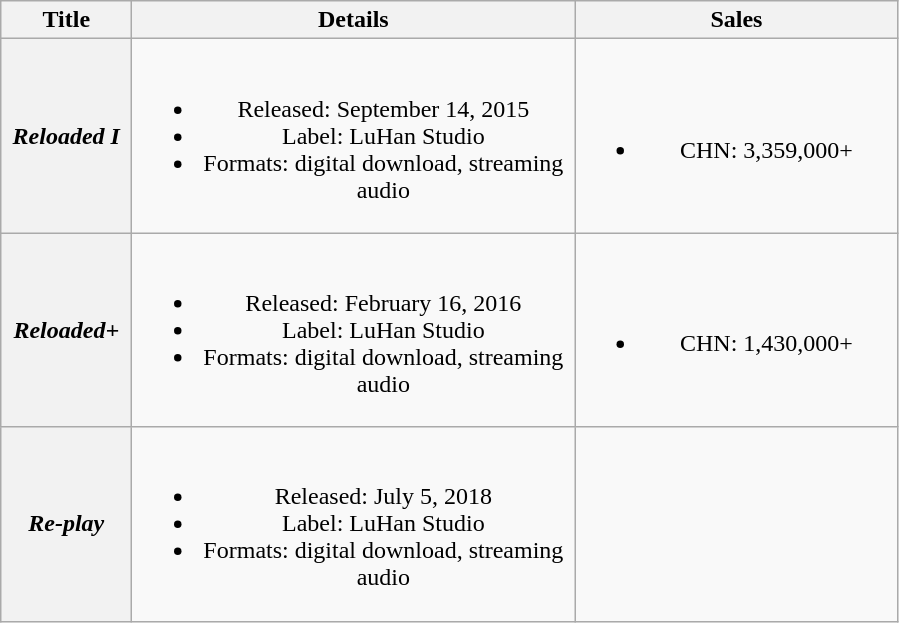<table class="wikitable plainrowheaders" style="text-align:center;">
<tr>
<th scope="col" style="width:5em;">Title</th>
<th scope="col" style="width:18em;">Details</th>
<th scope="col" style="width:13em;">Sales</th>
</tr>
<tr>
<th scope="row"><em>Reloaded I</em></th>
<td><br><ul><li>Released: September 14, 2015</li><li>Label: LuHan Studio</li><li>Formats: digital download, streaming audio</li></ul></td>
<td><br><ul><li>CHN: 3,359,000+</li></ul></td>
</tr>
<tr>
<th scope="row"><em>Reloaded+</em></th>
<td><br><ul><li>Released: February 16, 2016</li><li>Label: LuHan Studio</li><li>Formats: digital download, streaming audio</li></ul></td>
<td><br><ul><li>CHN: 1,430,000+</li></ul></td>
</tr>
<tr>
<th scope="row"><em>Re-play</em></th>
<td><br><ul><li>Released: July 5, 2018</li><li>Label: LuHan Studio</li><li>Formats: digital download, streaming audio</li></ul></td>
<td></td>
</tr>
</table>
